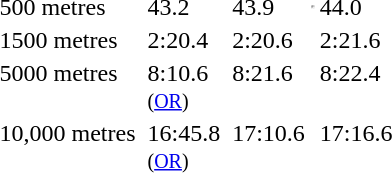<table>
<tr valign="top">
<td>500 metres<br></td>
<td></td>
<td>43.2</td>
<td></td>
<td>43.9</td>
<td><hr></td>
<td>44.0</td>
</tr>
<tr valign="top">
<td>1500 metres<br></td>
<td></td>
<td>2:20.4</td>
<td></td>
<td>2:20.6</td>
<td></td>
<td>2:21.6</td>
</tr>
<tr valign="top">
<td>5000 metres<br></td>
<td></td>
<td>8:10.6<br><small>(<a href='#'>OR</a>)</small></td>
<td></td>
<td>8:21.6</td>
<td></td>
<td>8:22.4</td>
</tr>
<tr valign="top">
<td>10,000 metres<br></td>
<td></td>
<td>16:45.8<br><small>(<a href='#'>OR</a>)</small></td>
<td></td>
<td>17:10.6</td>
<td></td>
<td>17:16.6</td>
</tr>
</table>
